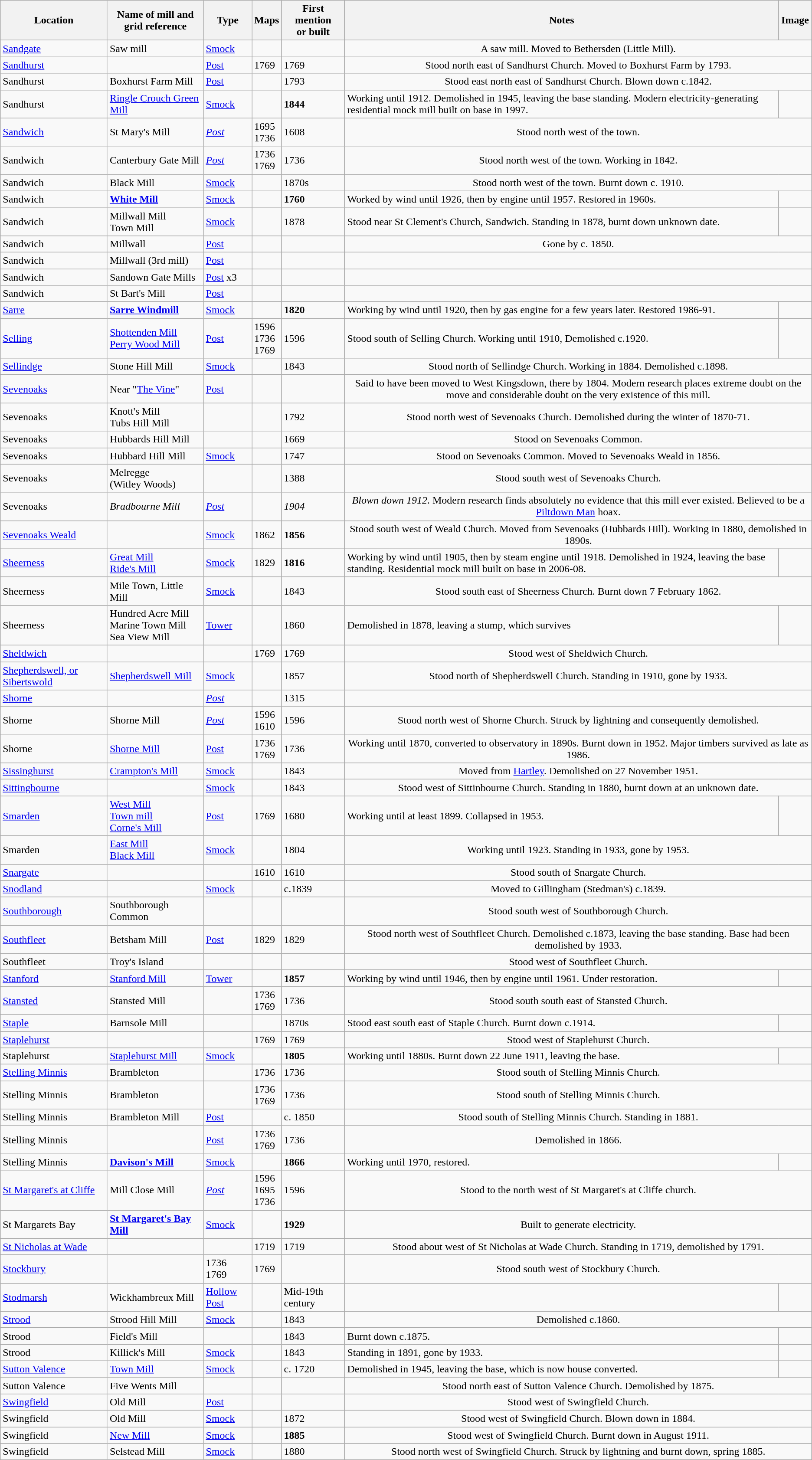<table class="wikitable">
<tr>
<th>Location</th>
<th>Name of mill and<br>grid reference</th>
<th>Type</th>
<th>Maps</th>
<th>First mention<br>or built</th>
<th>Notes</th>
<th>Image</th>
</tr>
<tr>
<td><a href='#'>Sandgate</a></td>
<td>Saw mill</td>
<td><a href='#'>Smock</a></td>
<td></td>
<td></td>
<td colspan="2" style="text-align:center;">A saw mill. Moved to Bethersden (Little Mill).</td>
</tr>
<tr>
<td><a href='#'>Sandhurst</a></td>
<td></td>
<td><a href='#'>Post</a></td>
<td>1769</td>
<td>1769</td>
<td colspan="2" style="text-align:center;">Stood  north east of Sandhurst Church. Moved to Boxhurst Farm by 1793.</td>
</tr>
<tr>
<td>Sandhurst</td>
<td>Boxhurst Farm Mill</td>
<td><a href='#'>Post</a></td>
<td></td>
<td>1793</td>
<td colspan="2" style="text-align:center;">Stood  east north east of Sandhurst Church. Blown down c.1842.</td>
</tr>
<tr>
<td>Sandhurst</td>
<td><a href='#'>Ringle Crouch Green Mill</a><br></td>
<td><a href='#'>Smock</a></td>
<td></td>
<td><strong>1844</strong></td>
<td>Working until 1912. Demolished in 1945, leaving the base standing. Modern electricity-generating residential mock mill built on base in 1997.</td>
<td><br></td>
</tr>
<tr>
<td><a href='#'>Sandwich</a></td>
<td>St Mary's Mill</td>
<td><em><a href='#'>Post</a></em></td>
<td>1695<br>1736</td>
<td>1608</td>
<td colspan="2" style="text-align:center;">Stood north west of the town.</td>
</tr>
<tr>
<td>Sandwich</td>
<td>Canterbury Gate Mill</td>
<td><em><a href='#'>Post</a></em></td>
<td>1736<br>1769</td>
<td>1736</td>
<td colspan="2" style="text-align:center;">Stood north west of the town. Working in 1842.</td>
</tr>
<tr>
<td>Sandwich</td>
<td>Black Mill</td>
<td><a href='#'>Smock</a></td>
<td></td>
<td>1870s</td>
<td colspan="2" style="text-align:center;">Stood north west of the town. Burnt down c. 1910.</td>
</tr>
<tr>
<td>Sandwich</td>
<td><strong><a href='#'>White Mill</a></strong><br></td>
<td><a href='#'>Smock</a></td>
<td></td>
<td><strong>1760</strong></td>
<td>Worked by wind until 1926, then by engine until 1957. Restored in 1960s.</td>
<td><br></td>
</tr>
<tr>
<td>Sandwich</td>
<td>Millwall Mill<br>Town Mill</td>
<td><a href='#'>Smock</a></td>
<td></td>
<td>1878</td>
<td>Stood near St Clement's Church, Sandwich. Standing in 1878, burnt down unknown date.</td>
<td></td>
</tr>
<tr>
<td>Sandwich</td>
<td>Millwall</td>
<td><a href='#'>Post</a></td>
<td></td>
<td></td>
<td colspan="2" style="text-align:center;">Gone by c. 1850.</td>
</tr>
<tr>
<td>Sandwich</td>
<td>Millwall (3rd mill)</td>
<td><a href='#'>Post</a></td>
<td></td>
<td></td>
<td colspan="2" style="text-align:center;"></td>
</tr>
<tr>
<td>Sandwich</td>
<td>Sandown Gate Mills</td>
<td><a href='#'>Post</a> x3</td>
<td></td>
<td></td>
<td colspan="2" style="text-align:center;"></td>
</tr>
<tr>
<td>Sandwich</td>
<td>St Bart's Mill</td>
<td><a href='#'>Post</a></td>
<td></td>
<td></td>
<td colspan="2" style="text-align:center;"></td>
</tr>
<tr>
<td><a href='#'>Sarre</a></td>
<td><strong><a href='#'>Sarre Windmill</a></strong><br></td>
<td><a href='#'>Smock</a></td>
<td></td>
<td><strong>1820</strong></td>
<td>Working by wind until 1920, then by gas engine for a few years later. Restored 1986-91.</td>
<td><br></td>
</tr>
<tr>
<td><a href='#'>Selling</a></td>
<td><a href='#'>Shottenden Mill<br>Perry Wood Mill</a></td>
<td><a href='#'>Post</a></td>
<td>1596<br>1736<br>1769</td>
<td>1596</td>
<td>Stood  south of Selling Church. Working until 1910, Demolished c.1920.</td>
<td></td>
</tr>
<tr>
<td><a href='#'>Sellindge</a></td>
<td>Stone Hill Mill</td>
<td><a href='#'>Smock</a></td>
<td></td>
<td>1843</td>
<td colspan="2" style="text-align:center;">Stood  north of Sellindge Church. Working in 1884. Demolished c.1898.</td>
</tr>
<tr>
<td><a href='#'>Sevenoaks</a></td>
<td>Near "<a href='#'>The Vine</a>"</td>
<td><a href='#'>Post</a></td>
<td></td>
<td></td>
<td colspan="2" style="text-align:center;">Said to have been moved to West Kingsdown, there by 1804. Modern research places extreme doubt on the move and considerable doubt on the very existence of this mill.</td>
</tr>
<tr>
<td>Sevenoaks</td>
<td>Knott's Mill<br>Tubs Hill Mill</td>
<td></td>
<td></td>
<td>1792</td>
<td colspan="2" style="text-align:center;">Stood  north west of Sevenoaks Church. Demolished during the winter of 1870-71.</td>
</tr>
<tr>
<td>Sevenoaks</td>
<td>Hubbards Hill Mill</td>
<td></td>
<td></td>
<td>1669</td>
<td colspan="2" style="text-align:center;">Stood on Sevenoaks Common.</td>
</tr>
<tr>
<td>Sevenoaks</td>
<td>Hubbard Hill Mill</td>
<td><a href='#'>Smock</a></td>
<td></td>
<td>1747</td>
<td colspan="2" style="text-align:center;">Stood on Sevenoaks Common. Moved to Sevenoaks Weald in 1856.</td>
</tr>
<tr>
<td>Sevenoaks</td>
<td>Melregge<br>(Witley Woods)</td>
<td></td>
<td></td>
<td>1388</td>
<td colspan="2" style="text-align:center;">Stood  south west of Sevenoaks Church.</td>
</tr>
<tr>
<td>Sevenoaks</td>
<td><em>Bradbourne Mill</em></td>
<td><em><a href='#'>Post</a></em></td>
<td></td>
<td><em>1904</em></td>
<td colspan="2" style="text-align:center;"><em>Blown down 1912</em>. Modern research finds absolutely no evidence that this mill ever existed. Believed to be a <a href='#'>Piltdown Man</a> hoax.</td>
</tr>
<tr>
<td><a href='#'>Sevenoaks Weald</a></td>
<td></td>
<td><a href='#'>Smock</a></td>
<td>1862</td>
<td><strong>1856</strong></td>
<td colspan="2" style="text-align:center;">Stood  south west of Weald Church. Moved from Sevenoaks (Hubbards Hill). Working in 1880, demolished in 1890s.</td>
</tr>
<tr>
<td><a href='#'>Sheerness</a></td>
<td><a href='#'>Great Mill<br>Ride's Mill</a><br></td>
<td><a href='#'>Smock</a></td>
<td>1829</td>
<td><strong>1816</strong></td>
<td>Working by wind until 1905, then by steam engine until 1918. Demolished in 1924, leaving the base standing. Residential mock mill built on base in 2006-08.</td>
<td><br></td>
</tr>
<tr>
<td>Sheerness</td>
<td>Mile Town, Little Mill</td>
<td><a href='#'>Smock</a></td>
<td></td>
<td>1843</td>
<td colspan="2" style="text-align:center;">Stood  south east of Sheerness Church. Burnt down 7 February 1862.</td>
</tr>
<tr>
<td>Sheerness</td>
<td>Hundred Acre Mill<br>Marine Town Mill<br>Sea View Mill<br></td>
<td><a href='#'>Tower</a></td>
<td></td>
<td>1860</td>
<td>Demolished in 1878, leaving a stump, which survives</td>
<td></td>
</tr>
<tr>
<td><a href='#'>Sheldwich</a></td>
<td></td>
<td></td>
<td>1769</td>
<td>1769</td>
<td colspan="2" style="text-align:center;">Stood  west of Sheldwich Church.</td>
</tr>
<tr>
<td><a href='#'>Shepherdswell, or Sibertswold</a></td>
<td><a href='#'>Shepherdswell Mill</a></td>
<td><a href='#'>Smock</a></td>
<td></td>
<td>1857</td>
<td colspan="2" style="text-align:center;">Stood  north of Shepherdswell Church. Standing in 1910, gone by 1933.</td>
</tr>
<tr>
<td><a href='#'>Shorne</a></td>
<td></td>
<td><em><a href='#'>Post</a></em></td>
<td></td>
<td>1315</td>
<td colspan="2" style="text-align:center;"></td>
</tr>
<tr>
<td>Shorne</td>
<td>Shorne Mill</td>
<td><em><a href='#'>Post</a></em></td>
<td>1596<br>1610</td>
<td>1596</td>
<td colspan="2" style="text-align:center;">Stood  north west of Shorne Church. Struck by lightning and consequently demolished.</td>
</tr>
<tr>
<td>Shorne</td>
<td><a href='#'>Shorne Mill</a><br></td>
<td><a href='#'>Post</a></td>
<td>1736<br>1769</td>
<td>1736</td>
<td colspan="2" style="text-align:center;">Working until 1870, converted to observatory in 1890s. Burnt down in 1952. Major timbers survived as late as 1986.</td>
</tr>
<tr>
<td><a href='#'>Sissinghurst</a></td>
<td><a href='#'>Crampton's Mill</a><br></td>
<td><a href='#'>Smock</a></td>
<td></td>
<td>1843</td>
<td colspan="2" style="text-align:center;">Moved from <a href='#'>Hartley</a>. Demolished on 27 November 1951.</td>
</tr>
<tr>
<td><a href='#'>Sittingbourne</a></td>
<td></td>
<td><a href='#'>Smock</a></td>
<td></td>
<td>1843</td>
<td colspan="2" style="text-align:center;">Stood  west of Sittinbourne Church. Standing in 1880, burnt down at an unknown date.</td>
</tr>
<tr>
<td><a href='#'>Smarden</a></td>
<td><a href='#'>West Mill<br>Town mill<br>Corne's Mill</a><br></td>
<td><a href='#'>Post</a></td>
<td>1769</td>
<td>1680</td>
<td>Working until at least 1899. Collapsed in 1953.<br></td>
<td><br></td>
</tr>
<tr>
<td>Smarden</td>
<td><a href='#'>East Mill<br>Black Mill</a><br></td>
<td><a href='#'>Smock</a></td>
<td></td>
<td>1804</td>
<td colspan="2" style="text-align:center;">Working until 1923. Standing in 1933, gone by 1953.</td>
</tr>
<tr>
<td><a href='#'>Snargate</a></td>
<td></td>
<td></td>
<td>1610</td>
<td>1610</td>
<td colspan="2" style="text-align:center;">Stood south of Snargate Church.</td>
</tr>
<tr>
<td><a href='#'>Snodland</a></td>
<td></td>
<td><a href='#'>Smock</a></td>
<td></td>
<td>c.1839</td>
<td colspan="2" style="text-align:center;">Moved to Gillingham (Stedman's) c.1839.</td>
</tr>
<tr>
<td><a href='#'>Southborough</a></td>
<td>Southborough Common<br></td>
<td></td>
<td></td>
<td></td>
<td colspan="2" style="text-align:center;">Stood  south west of Southborough Church.</td>
</tr>
<tr>
<td><a href='#'>Southfleet</a></td>
<td>Betsham Mill</td>
<td><a href='#'>Post</a></td>
<td>1829</td>
<td>1829</td>
<td colspan="2" style="text-align:center;">Stood  north west of Southfleet Church. Demolished c.1873, leaving the base standing. Base had been demolished by 1933.</td>
</tr>
<tr>
<td>Southfleet</td>
<td>Troy's Island</td>
<td></td>
<td></td>
<td></td>
<td colspan="2" style="text-align:center;">Stood  west of Southfleet Church.</td>
</tr>
<tr>
<td><a href='#'>Stanford</a></td>
<td><a href='#'>Stanford Mill</a><br></td>
<td><a href='#'>Tower</a></td>
<td></td>
<td><strong>1857</strong></td>
<td>Working by wind until 1946, then by engine until 1961. Under restoration.</td>
<td></td>
</tr>
<tr>
<td><a href='#'>Stansted</a></td>
<td>Stansted Mill</td>
<td></td>
<td>1736<br>1769</td>
<td>1736</td>
<td colspan="2" style="text-align:center;">Stood  south south east of Stansted Church.</td>
</tr>
<tr>
<td><a href='#'>Staple</a></td>
<td>Barnsole Mill</td>
<td></td>
<td></td>
<td>1870s</td>
<td>Stood  east south east of Staple Church. Burnt down c.1914.</td>
<td></td>
</tr>
<tr>
<td><a href='#'>Staplehurst</a></td>
<td></td>
<td></td>
<td>1769</td>
<td>1769</td>
<td colspan="2" style="text-align:center;">Stood  west of Staplehurst Church.</td>
</tr>
<tr>
<td>Staplehurst</td>
<td><a href='#'>Staplehurst Mill</a><br></td>
<td><a href='#'>Smock</a></td>
<td></td>
<td><strong>1805</strong></td>
<td>Working until 1880s. Burnt down 22 June 1911, leaving the base.</td>
<td></td>
</tr>
<tr>
<td><a href='#'>Stelling Minnis</a></td>
<td>Brambleton</td>
<td></td>
<td>1736</td>
<td>1736</td>
<td colspan="2" style="text-align:center;">Stood  south of Stelling Minnis Church.</td>
</tr>
<tr>
<td>Stelling Minnis</td>
<td>Brambleton</td>
<td></td>
<td>1736<br>1769</td>
<td>1736</td>
<td colspan="2" style="text-align:center;">Stood  south of Stelling Minnis Church.</td>
</tr>
<tr>
<td>Stelling Minnis</td>
<td>Brambleton Mill</td>
<td><a href='#'>Post</a></td>
<td></td>
<td>c. 1850</td>
<td colspan="2" style="text-align:center;">Stood  south of Stelling Minnis Church. Standing in 1881.</td>
</tr>
<tr>
<td>Stelling Minnis</td>
<td></td>
<td><a href='#'>Post</a></td>
<td>1736<br>1769</td>
<td>1736</td>
<td colspan="2" style="text-align:center;">Demolished in 1866.</td>
</tr>
<tr>
<td>Stelling Minnis</td>
<td><strong><a href='#'>Davison's Mill</a></strong><br></td>
<td><a href='#'>Smock</a></td>
<td></td>
<td><strong>1866</strong></td>
<td>Working until 1970, restored.</td>
<td><br></td>
</tr>
<tr>
<td><a href='#'>St Margaret's at Cliffe</a></td>
<td>Mill Close Mill</td>
<td><em><a href='#'>Post</a></em></td>
<td>1596<br>1695<br>1736</td>
<td>1596</td>
<td colspan="2" style="text-align:center;">Stood to the north west of St Margaret's at Cliffe church.</td>
</tr>
<tr>
<td>St Margarets Bay</td>
<td><strong><a href='#'>St Margaret's Bay Mill</a></strong><br></td>
<td><a href='#'>Smock</a></td>
<td></td>
<td><strong>1929</strong></td>
<td colspan="2" style="text-align:center;">Built to generate electricity.</td>
</tr>
<tr>
<td><a href='#'>St Nicholas at Wade</a></td>
<td></td>
<td></td>
<td>1719</td>
<td>1719</td>
<td colspan="2" style="text-align:center;">Stood about  west of St Nicholas at Wade Church. Standing in 1719, demolished by 1791.</td>
</tr>
<tr>
<td><a href='#'>Stockbury</a></td>
<td></td>
<td>1736<br>1769</td>
<td>1769</td>
<td></td>
<td colspan="2" style="text-align:center;">Stood  south west of Stockbury Church.</td>
</tr>
<tr>
<td><a href='#'>Stodmarsh</a></td>
<td>Wickhambreux Mill <br></td>
<td><a href='#'>Hollow Post</a></td>
<td></td>
<td>Mid-19th century</td>
<td></td>
<td></td>
</tr>
<tr>
<td><a href='#'>Strood</a></td>
<td>Strood Hill Mill<br></td>
<td><a href='#'>Smock</a></td>
<td></td>
<td>1843</td>
<td colspan="2" style="text-align:center;">Demolished c.1860.</td>
</tr>
<tr>
<td>Strood</td>
<td>Field's Mill<br></td>
<td></td>
<td></td>
<td>1843</td>
<td>Burnt down c.1875.</td>
<td></td>
</tr>
<tr>
<td>Strood</td>
<td>Killick's Mill<br></td>
<td><a href='#'>Smock</a></td>
<td></td>
<td>1843</td>
<td>Standing in 1891, gone by 1933.</td>
<td></td>
</tr>
<tr>
<td><a href='#'>Sutton Valence</a></td>
<td><a href='#'>Town Mill</a><br></td>
<td><a href='#'>Smock</a></td>
<td></td>
<td>c. 1720</td>
<td>Demolished in 1945, leaving the base, which is now house converted.</td>
<td></td>
</tr>
<tr>
<td>Sutton Valence</td>
<td>Five Wents Mill</td>
<td></td>
<td></td>
<td></td>
<td colspan="2" style="text-align:center;">Stood  north east of Sutton Valence Church. Demolished by 1875.</td>
</tr>
<tr>
<td><a href='#'>Swingfield</a></td>
<td>Old Mill</td>
<td><a href='#'>Post</a></td>
<td></td>
<td></td>
<td colspan="2" style="text-align:center;">Stood  west of Swingfield Church.</td>
</tr>
<tr>
<td>Swingfield</td>
<td>Old Mill</td>
<td><a href='#'>Smock</a></td>
<td></td>
<td>1872</td>
<td colspan="2" style="text-align:center;">Stood  west of Swingfield Church. Blown down in 1884.</td>
</tr>
<tr>
<td>Swingfield</td>
<td><a href='#'>New Mill</a></td>
<td><a href='#'>Smock</a></td>
<td></td>
<td><strong>1885</strong></td>
<td colspan="2" style="text-align:center;">Stood  west of Swingfield Church. Burnt down in August 1911.</td>
</tr>
<tr>
<td>Swingfield</td>
<td>Selstead Mill</td>
<td><a href='#'>Smock</a></td>
<td></td>
<td>1880</td>
<td colspan="2" style="text-align:center;">Stood  north west of Swingfield Church. Struck by lightning and burnt down, spring 1885.</td>
</tr>
</table>
